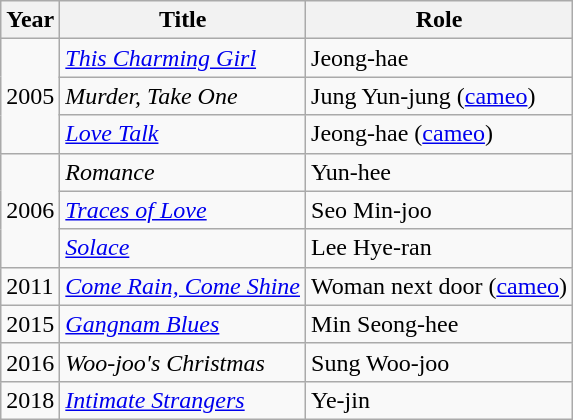<table class="wikitable sortable">
<tr>
<th>Year</th>
<th>Title</th>
<th>Role</th>
</tr>
<tr>
<td rowspan=3>2005</td>
<td><em><a href='#'>This Charming Girl</a></em></td>
<td>Jeong-hae</td>
</tr>
<tr>
<td><em>Murder, Take One</em></td>
<td>Jung Yun-jung (<a href='#'>cameo</a>)</td>
</tr>
<tr>
<td><em><a href='#'>Love Talk</a></em></td>
<td>Jeong-hae (<a href='#'>cameo</a>)</td>
</tr>
<tr>
<td rowspan=3>2006</td>
<td><em>Romance</em></td>
<td>Yun-hee</td>
</tr>
<tr>
<td><em><a href='#'>Traces of Love</a></em></td>
<td>Seo Min-joo</td>
</tr>
<tr>
<td><em><a href='#'>Solace</a></em></td>
<td>Lee Hye-ran</td>
</tr>
<tr>
<td>2011</td>
<td><em><a href='#'>Come Rain, Come Shine</a></em></td>
<td>Woman next door (<a href='#'>cameo</a>)</td>
</tr>
<tr>
<td>2015</td>
<td><em><a href='#'>Gangnam Blues</a></em></td>
<td>Min Seong-hee</td>
</tr>
<tr>
<td>2016</td>
<td><em>Woo-joo's Christmas</em></td>
<td>Sung Woo-joo</td>
</tr>
<tr>
<td>2018</td>
<td><em><a href='#'>Intimate Strangers</a></em></td>
<td>Ye-jin</td>
</tr>
</table>
